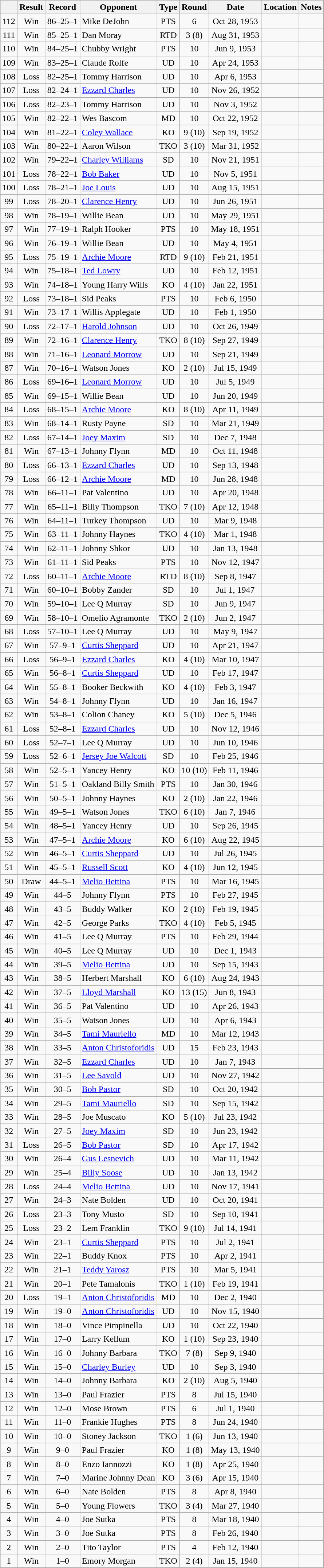<table class="wikitable" style="text-align:center">
<tr>
<th></th>
<th>Result</th>
<th>Record</th>
<th>Opponent</th>
<th>Type</th>
<th>Round</th>
<th>Date</th>
<th>Location</th>
<th>Notes</th>
</tr>
<tr>
<td>112</td>
<td>Win</td>
<td>86–25–1</td>
<td align=left>Mike DeJohn</td>
<td>PTS</td>
<td>6</td>
<td>Oct 28, 1953</td>
<td style="text-align:left;"></td>
<td></td>
</tr>
<tr>
<td>111</td>
<td>Win</td>
<td>85–25–1</td>
<td align=left>Dan Moray</td>
<td>RTD</td>
<td>3 (8)</td>
<td>Aug 31, 1953</td>
<td style="text-align:left;"></td>
<td></td>
</tr>
<tr>
<td>110</td>
<td>Win</td>
<td>84–25–1</td>
<td align=left>Chubby Wright</td>
<td>PTS</td>
<td>10</td>
<td>Jun 9, 1953</td>
<td style="text-align:left;"></td>
<td></td>
</tr>
<tr>
<td>109</td>
<td>Win</td>
<td>83–25–1</td>
<td align=left>Claude Rolfe</td>
<td>UD</td>
<td>10</td>
<td>Apr 24, 1953</td>
<td style="text-align:left;"></td>
<td></td>
</tr>
<tr>
<td>108</td>
<td>Loss</td>
<td>82–25–1</td>
<td align=left>Tommy Harrison</td>
<td>UD</td>
<td>10</td>
<td>Apr 6, 1953</td>
<td style="text-align:left;"></td>
<td></td>
</tr>
<tr>
<td>107</td>
<td>Loss</td>
<td>82–24–1</td>
<td align=left><a href='#'>Ezzard Charles</a></td>
<td>UD</td>
<td>10</td>
<td>Nov 26, 1952</td>
<td style="text-align:left;"></td>
<td></td>
</tr>
<tr>
<td>106</td>
<td>Loss</td>
<td>82–23–1</td>
<td align=left>Tommy Harrison</td>
<td>UD</td>
<td>10</td>
<td>Nov 3, 1952</td>
<td style="text-align:left;"></td>
<td></td>
</tr>
<tr>
<td>105</td>
<td>Win</td>
<td>82–22–1</td>
<td align=left>Wes Bascom</td>
<td>MD</td>
<td>10</td>
<td>Oct 22, 1952</td>
<td style="text-align:left;"></td>
<td></td>
</tr>
<tr>
<td>104</td>
<td>Win</td>
<td>81–22–1</td>
<td align=left><a href='#'>Coley Wallace</a></td>
<td>KO</td>
<td>9 (10)</td>
<td>Sep 19, 1952</td>
<td style="text-align:left;"></td>
<td></td>
</tr>
<tr>
<td>103</td>
<td>Win</td>
<td>80–22–1</td>
<td align=left>Aaron Wilson</td>
<td>TKO</td>
<td>3 (10)</td>
<td>Mar 31, 1952</td>
<td style="text-align:left;"></td>
<td></td>
</tr>
<tr>
<td>102</td>
<td>Win</td>
<td>79–22–1</td>
<td align=left><a href='#'>Charley Williams</a></td>
<td>SD</td>
<td>10</td>
<td>Nov 21, 1951</td>
<td style="text-align:left;"></td>
<td></td>
</tr>
<tr>
<td>101</td>
<td>Loss</td>
<td>78–22–1</td>
<td align=left><a href='#'>Bob Baker</a></td>
<td>UD</td>
<td>10</td>
<td>Nov 5, 1951</td>
<td style="text-align:left;"></td>
<td></td>
</tr>
<tr>
<td>100</td>
<td>Loss</td>
<td>78–21–1</td>
<td align=left><a href='#'>Joe Louis</a></td>
<td>UD</td>
<td>10</td>
<td>Aug 15, 1951</td>
<td style="text-align:left;"></td>
<td></td>
</tr>
<tr>
<td>99</td>
<td>Loss</td>
<td>78–20–1</td>
<td align=left><a href='#'>Clarence Henry</a></td>
<td>UD</td>
<td>10</td>
<td>Jun 26, 1951</td>
<td style="text-align:left;"></td>
<td></td>
</tr>
<tr>
<td>98</td>
<td>Win</td>
<td>78–19–1</td>
<td align=left>Willie Bean</td>
<td>UD</td>
<td>10</td>
<td>May 29, 1951</td>
<td style="text-align:left;"></td>
<td></td>
</tr>
<tr>
<td>97</td>
<td>Win</td>
<td>77–19–1</td>
<td align=left>Ralph Hooker</td>
<td>PTS</td>
<td>10</td>
<td>May 18, 1951</td>
<td style="text-align:left;"></td>
<td></td>
</tr>
<tr>
<td>96</td>
<td>Win</td>
<td>76–19–1</td>
<td align=left>Willie Bean</td>
<td>UD</td>
<td>10</td>
<td>May 4, 1951</td>
<td style="text-align:left;"></td>
<td></td>
</tr>
<tr>
<td>95</td>
<td>Loss</td>
<td>75–19–1</td>
<td align=left><a href='#'>Archie Moore</a></td>
<td>RTD</td>
<td>9 (10)</td>
<td>Feb 21, 1951</td>
<td style="text-align:left;"></td>
<td></td>
</tr>
<tr>
<td>94</td>
<td>Win</td>
<td>75–18–1</td>
<td align=left><a href='#'>Ted Lowry</a></td>
<td>UD</td>
<td>10</td>
<td>Feb 12, 1951</td>
<td style="text-align:left;"></td>
<td></td>
</tr>
<tr>
<td>93</td>
<td>Win</td>
<td>74–18–1</td>
<td align=left>Young Harry Wills</td>
<td>KO</td>
<td>4 (10)</td>
<td>Jan 22, 1951</td>
<td style="text-align:left;"></td>
<td></td>
</tr>
<tr>
<td>92</td>
<td>Loss</td>
<td>73–18–1</td>
<td align=left>Sid Peaks</td>
<td>PTS</td>
<td>10</td>
<td>Feb 6, 1950</td>
<td style="text-align:left;"></td>
<td></td>
</tr>
<tr>
<td>91</td>
<td>Win</td>
<td>73–17–1</td>
<td align=left>Willis Applegate</td>
<td>UD</td>
<td>10</td>
<td>Feb 1, 1950</td>
<td style="text-align:left;"></td>
<td></td>
</tr>
<tr>
<td>90</td>
<td>Loss</td>
<td>72–17–1</td>
<td align=left><a href='#'>Harold Johnson</a></td>
<td>UD</td>
<td>10</td>
<td>Oct 26, 1949</td>
<td style="text-align:left;"></td>
<td></td>
</tr>
<tr>
<td>89</td>
<td>Win</td>
<td>72–16–1</td>
<td align=left><a href='#'>Clarence Henry</a></td>
<td>TKO</td>
<td>8 (10)</td>
<td>Sep 27, 1949</td>
<td style="text-align:left;"></td>
<td></td>
</tr>
<tr>
<td>88</td>
<td>Win</td>
<td>71–16–1</td>
<td align=left><a href='#'>Leonard Morrow</a></td>
<td>UD</td>
<td>10</td>
<td>Sep 21, 1949</td>
<td style="text-align:left;"></td>
<td></td>
</tr>
<tr>
<td>87</td>
<td>Win</td>
<td>70–16–1</td>
<td align=left>Watson Jones</td>
<td>KO</td>
<td>2 (10)</td>
<td>Jul 15, 1949</td>
<td style="text-align:left;"></td>
<td></td>
</tr>
<tr>
<td>86</td>
<td>Loss</td>
<td>69–16–1</td>
<td align=left><a href='#'>Leonard Morrow</a></td>
<td>UD</td>
<td>10</td>
<td>Jul 5, 1949</td>
<td style="text-align:left;"></td>
<td></td>
</tr>
<tr>
<td>85</td>
<td>Win</td>
<td>69–15–1</td>
<td align=left>Willie Bean</td>
<td>UD</td>
<td>10</td>
<td>Jun 20, 1949</td>
<td style="text-align:left;"></td>
<td></td>
</tr>
<tr>
<td>84</td>
<td>Loss</td>
<td>68–15–1</td>
<td align=left><a href='#'>Archie Moore</a></td>
<td>KO</td>
<td>8 (10)</td>
<td>Apr 11, 1949</td>
<td style="text-align:left;"></td>
<td></td>
</tr>
<tr>
<td>83</td>
<td>Win</td>
<td>68–14–1</td>
<td align=left>Rusty Payne</td>
<td>SD</td>
<td>10</td>
<td>Mar 21, 1949</td>
<td style="text-align:left;"></td>
<td></td>
</tr>
<tr>
<td>82</td>
<td>Loss</td>
<td>67–14–1</td>
<td align=left><a href='#'>Joey Maxim</a></td>
<td>SD</td>
<td>10</td>
<td>Dec 7, 1948</td>
<td style="text-align:left;"></td>
<td></td>
</tr>
<tr>
<td>81</td>
<td>Win</td>
<td>67–13–1</td>
<td align=left>Johnny Flynn</td>
<td>MD</td>
<td>10</td>
<td>Oct 11, 1948</td>
<td style="text-align:left;"></td>
<td></td>
</tr>
<tr>
<td>80</td>
<td>Loss</td>
<td>66–13–1</td>
<td align=left><a href='#'>Ezzard Charles</a></td>
<td>UD</td>
<td>10</td>
<td>Sep 13, 1948</td>
<td style="text-align:left;"></td>
<td></td>
</tr>
<tr>
<td>79</td>
<td>Loss</td>
<td>66–12–1</td>
<td align=left><a href='#'>Archie Moore</a></td>
<td>MD</td>
<td>10</td>
<td>Jun 28, 1948</td>
<td style="text-align:left;"></td>
<td></td>
</tr>
<tr>
<td>78</td>
<td>Win</td>
<td>66–11–1</td>
<td align=left>Pat Valentino</td>
<td>UD</td>
<td>10</td>
<td>Apr 20, 1948</td>
<td style="text-align:left;"></td>
<td></td>
</tr>
<tr>
<td>77</td>
<td>Win</td>
<td>65–11–1</td>
<td align=left>Billy Thompson</td>
<td>TKO</td>
<td>7 (10)</td>
<td>Apr 12, 1948</td>
<td style="text-align:left;"></td>
<td></td>
</tr>
<tr>
<td>76</td>
<td>Win</td>
<td>64–11–1</td>
<td align=left>Turkey Thompson</td>
<td>UD</td>
<td>10</td>
<td>Mar 9, 1948</td>
<td style="text-align:left;"></td>
<td></td>
</tr>
<tr>
<td>75</td>
<td>Win</td>
<td>63–11–1</td>
<td align=left>Johnny Haynes</td>
<td>TKO</td>
<td>4 (10)</td>
<td>Mar 1, 1948</td>
<td style="text-align:left;"></td>
<td></td>
</tr>
<tr>
<td>74</td>
<td>Win</td>
<td>62–11–1</td>
<td align=left>Johnny Shkor</td>
<td>UD</td>
<td>10</td>
<td>Jan 13, 1948</td>
<td style="text-align:left;"></td>
<td></td>
</tr>
<tr>
<td>73</td>
<td>Win</td>
<td>61–11–1</td>
<td align=left>Sid Peaks</td>
<td>PTS</td>
<td>10</td>
<td>Nov 12, 1947</td>
<td style="text-align:left;"></td>
<td></td>
</tr>
<tr>
<td>72</td>
<td>Loss</td>
<td>60–11–1</td>
<td align=left><a href='#'>Archie Moore</a></td>
<td>RTD</td>
<td>8 (10)</td>
<td>Sep 8, 1947</td>
<td style="text-align:left;"></td>
<td></td>
</tr>
<tr>
<td>71</td>
<td>Win</td>
<td>60–10–1</td>
<td align=left>Bobby Zander</td>
<td>SD</td>
<td>10</td>
<td>Jul 1, 1947</td>
<td style="text-align:left;"></td>
<td></td>
</tr>
<tr>
<td>70</td>
<td>Win</td>
<td>59–10–1</td>
<td align=left>Lee Q Murray</td>
<td>SD</td>
<td>10</td>
<td>Jun 9, 1947</td>
<td style="text-align:left;"></td>
<td></td>
</tr>
<tr>
<td>69</td>
<td>Win</td>
<td>58–10–1</td>
<td align=left>Omelio Agramonte</td>
<td>TKO</td>
<td>2 (10)</td>
<td>Jun 2, 1947</td>
<td style="text-align:left;"></td>
<td></td>
</tr>
<tr>
<td>68</td>
<td>Loss</td>
<td>57–10–1</td>
<td align=left>Lee Q Murray</td>
<td>UD</td>
<td>10</td>
<td>May 9, 1947</td>
<td style="text-align:left;"></td>
<td></td>
</tr>
<tr>
<td>67</td>
<td>Win</td>
<td>57–9–1</td>
<td align=left><a href='#'>Curtis Sheppard</a></td>
<td>UD</td>
<td>10</td>
<td>Apr 21, 1947</td>
<td style="text-align:left;"></td>
<td></td>
</tr>
<tr>
<td>66</td>
<td>Loss</td>
<td>56–9–1</td>
<td align=left><a href='#'>Ezzard Charles</a></td>
<td>KO</td>
<td>4 (10)</td>
<td>Mar 10, 1947</td>
<td style="text-align:left;"></td>
<td></td>
</tr>
<tr>
<td>65</td>
<td>Win</td>
<td>56–8–1</td>
<td align=left><a href='#'>Curtis Sheppard</a></td>
<td>UD</td>
<td>10</td>
<td>Feb 17, 1947</td>
<td style="text-align:left;"></td>
<td></td>
</tr>
<tr>
<td>64</td>
<td>Win</td>
<td>55–8–1</td>
<td align=left>Booker Beckwith</td>
<td>KO</td>
<td>4 (10)</td>
<td>Feb 3, 1947</td>
<td style="text-align:left;"></td>
<td></td>
</tr>
<tr>
<td>63</td>
<td>Win</td>
<td>54–8–1</td>
<td align=left>Johnny Flynn</td>
<td>UD</td>
<td>10</td>
<td>Jan 16, 1947</td>
<td style="text-align:left;"></td>
<td></td>
</tr>
<tr>
<td>62</td>
<td>Win</td>
<td>53–8–1</td>
<td align=left>Colion Chaney</td>
<td>KO</td>
<td>5 (10)</td>
<td>Dec 5, 1946</td>
<td style="text-align:left;"></td>
<td></td>
</tr>
<tr>
<td>61</td>
<td>Loss</td>
<td>52–8–1</td>
<td align=left><a href='#'>Ezzard Charles</a></td>
<td>UD</td>
<td>10</td>
<td>Nov 12, 1946</td>
<td style="text-align:left;"></td>
<td></td>
</tr>
<tr>
<td>60</td>
<td>Loss</td>
<td>52–7–1</td>
<td align=left>Lee Q Murray</td>
<td>UD</td>
<td>10</td>
<td>Jun 10, 1946</td>
<td style="text-align:left;"></td>
<td></td>
</tr>
<tr>
<td>59</td>
<td>Loss</td>
<td>52–6–1</td>
<td align=left><a href='#'>Jersey Joe Walcott</a></td>
<td>SD</td>
<td>10</td>
<td>Feb 25, 1946</td>
<td style="text-align:left;"></td>
<td></td>
</tr>
<tr>
<td>58</td>
<td>Win</td>
<td>52–5–1</td>
<td align=left>Yancey Henry</td>
<td>KO</td>
<td>10 (10)</td>
<td>Feb 11, 1946</td>
<td style="text-align:left;"></td>
<td></td>
</tr>
<tr>
<td>57</td>
<td>Win</td>
<td>51–5–1</td>
<td align=left>Oakland Billy Smith</td>
<td>PTS</td>
<td>10</td>
<td>Jan 30, 1946</td>
<td style="text-align:left;"></td>
<td></td>
</tr>
<tr>
<td>56</td>
<td>Win</td>
<td>50–5–1</td>
<td align=left>Johnny Haynes</td>
<td>KO</td>
<td>2 (10)</td>
<td>Jan 22, 1946</td>
<td style="text-align:left;"></td>
<td></td>
</tr>
<tr>
<td>55</td>
<td>Win</td>
<td>49–5–1</td>
<td align=left>Watson Jones</td>
<td>TKO</td>
<td>6 (10)</td>
<td>Jan 7, 1946</td>
<td style="text-align:left;"></td>
<td></td>
</tr>
<tr>
<td>54</td>
<td>Win</td>
<td>48–5–1</td>
<td align=left>Yancey Henry</td>
<td>UD</td>
<td>10</td>
<td>Sep 26, 1945</td>
<td style="text-align:left;"></td>
<td></td>
</tr>
<tr>
<td>53</td>
<td>Win</td>
<td>47–5–1</td>
<td align=left><a href='#'>Archie Moore</a></td>
<td>KO</td>
<td>6 (10)</td>
<td>Aug 22, 1945</td>
<td style="text-align:left;"></td>
<td></td>
</tr>
<tr>
<td>52</td>
<td>Win</td>
<td>46–5–1</td>
<td align=left><a href='#'>Curtis Sheppard</a></td>
<td>UD</td>
<td>10</td>
<td>Jul 26, 1945</td>
<td style="text-align:left;"></td>
<td></td>
</tr>
<tr>
<td>51</td>
<td>Win</td>
<td>45–5–1</td>
<td align=left><a href='#'>Russell Scott</a></td>
<td>KO</td>
<td>4 (10)</td>
<td>Jun 12, 1945</td>
<td style="text-align:left;"></td>
<td></td>
</tr>
<tr>
<td>50</td>
<td>Draw</td>
<td>44–5–1</td>
<td align=left><a href='#'>Melio Bettina</a></td>
<td>PTS</td>
<td>10</td>
<td>Mar 16, 1945</td>
<td style="text-align:left;"></td>
<td></td>
</tr>
<tr>
<td>49</td>
<td>Win</td>
<td>44–5</td>
<td align=left>Johnny Flynn</td>
<td>PTS</td>
<td>10</td>
<td>Feb 27, 1945</td>
<td style="text-align:left;"></td>
<td></td>
</tr>
<tr>
<td>48</td>
<td>Win</td>
<td>43–5</td>
<td align=left>Buddy Walker</td>
<td>KO</td>
<td>2 (10)</td>
<td>Feb 19, 1945</td>
<td style="text-align:left;"></td>
<td></td>
</tr>
<tr>
<td>47</td>
<td>Win</td>
<td>42–5</td>
<td align=left>George Parks</td>
<td>TKO</td>
<td>4 (10)</td>
<td>Feb 5, 1945</td>
<td style="text-align:left;"></td>
<td></td>
</tr>
<tr>
<td>46</td>
<td>Win</td>
<td>41–5</td>
<td align=left>Lee Q Murray</td>
<td>PTS</td>
<td>10</td>
<td>Feb 29, 1944</td>
<td style="text-align:left;"></td>
<td></td>
</tr>
<tr>
<td>45</td>
<td>Win</td>
<td>40–5</td>
<td align=left>Lee Q Murray</td>
<td>UD</td>
<td>10</td>
<td>Dec 1, 1943</td>
<td style="text-align:left;"></td>
<td></td>
</tr>
<tr>
<td>44</td>
<td>Win</td>
<td>39–5</td>
<td align=left><a href='#'>Melio Bettina</a></td>
<td>UD</td>
<td>10</td>
<td>Sep 15, 1943</td>
<td style="text-align:left;"></td>
<td></td>
</tr>
<tr>
<td>43</td>
<td>Win</td>
<td>38–5</td>
<td align=left>Herbert Marshall</td>
<td>KO</td>
<td>6 (10)</td>
<td>Aug 24, 1943</td>
<td style="text-align:left;"></td>
<td></td>
</tr>
<tr>
<td>42</td>
<td>Win</td>
<td>37–5</td>
<td align=left><a href='#'>Lloyd Marshall</a></td>
<td>KO</td>
<td>13 (15)</td>
<td>Jun 8, 1943</td>
<td style="text-align:left;"></td>
<td style="text-align:left;"></td>
</tr>
<tr>
<td>41</td>
<td>Win</td>
<td>36–5</td>
<td align=left>Pat Valentino</td>
<td>UD</td>
<td>10</td>
<td>Apr 26, 1943</td>
<td style="text-align:left;"></td>
<td></td>
</tr>
<tr>
<td>40</td>
<td>Win</td>
<td>35–5</td>
<td align=left>Watson Jones</td>
<td>UD</td>
<td>10</td>
<td>Apr 6, 1943</td>
<td style="text-align:left;"></td>
<td></td>
</tr>
<tr>
<td>39</td>
<td>Win</td>
<td>34–5</td>
<td align=left><a href='#'>Tami Mauriello</a></td>
<td>MD</td>
<td>10</td>
<td>Mar 12, 1943</td>
<td style="text-align:left;"></td>
<td></td>
</tr>
<tr>
<td>38</td>
<td>Win</td>
<td>33–5</td>
<td align=left><a href='#'>Anton Christoforidis</a></td>
<td>UD</td>
<td>15</td>
<td>Feb 23, 1943</td>
<td style="text-align:left;"></td>
<td style="text-align:left;"></td>
</tr>
<tr>
<td>37</td>
<td>Win</td>
<td>32–5</td>
<td align=left><a href='#'>Ezzard Charles</a></td>
<td>UD</td>
<td>10</td>
<td>Jan 7, 1943</td>
<td style="text-align:left;"></td>
<td></td>
</tr>
<tr>
<td>36</td>
<td>Win</td>
<td>31–5</td>
<td align=left><a href='#'>Lee Savold</a></td>
<td>UD</td>
<td>10</td>
<td>Nov 27, 1942</td>
<td style="text-align:left;"></td>
<td></td>
</tr>
<tr>
<td>35</td>
<td>Win</td>
<td>30–5</td>
<td align=left><a href='#'>Bob Pastor</a></td>
<td>SD</td>
<td>10</td>
<td>Oct 20, 1942</td>
<td style="text-align:left;"></td>
<td></td>
</tr>
<tr>
<td>34</td>
<td>Win</td>
<td>29–5</td>
<td align=left><a href='#'>Tami Mauriello</a></td>
<td>SD</td>
<td>10</td>
<td>Sep 15, 1942</td>
<td style="text-align:left;"></td>
<td style="text-align:left;"></td>
</tr>
<tr>
<td>33</td>
<td>Win</td>
<td>28–5</td>
<td align=left>Joe Muscato</td>
<td>KO</td>
<td>5 (10)</td>
<td>Jul 23, 1942</td>
<td style="text-align:left;"></td>
<td></td>
</tr>
<tr>
<td>32</td>
<td>Win</td>
<td>27–5</td>
<td align=left><a href='#'>Joey Maxim</a></td>
<td>SD</td>
<td>10</td>
<td>Jun 23, 1942</td>
<td style="text-align:left;"></td>
<td></td>
</tr>
<tr>
<td>31</td>
<td>Loss</td>
<td>26–5</td>
<td align=left><a href='#'>Bob Pastor</a></td>
<td>SD</td>
<td>10</td>
<td>Apr 17, 1942</td>
<td style="text-align:left;"></td>
<td></td>
</tr>
<tr>
<td>30</td>
<td>Win</td>
<td>26–4</td>
<td align=left><a href='#'>Gus Lesnevich</a></td>
<td>UD</td>
<td>10</td>
<td>Mar 11, 1942</td>
<td style="text-align:left;"></td>
<td></td>
</tr>
<tr>
<td>29</td>
<td>Win</td>
<td>25–4</td>
<td align=left><a href='#'>Billy Soose</a></td>
<td>UD</td>
<td>10</td>
<td>Jan 13, 1942</td>
<td style="text-align:left;"></td>
<td></td>
</tr>
<tr>
<td>28</td>
<td>Loss</td>
<td>24–4</td>
<td align=left><a href='#'>Melio Bettina</a></td>
<td>UD</td>
<td>10</td>
<td>Nov 17, 1941</td>
<td style="text-align:left;"></td>
<td></td>
</tr>
<tr>
<td>27</td>
<td>Win</td>
<td>24–3</td>
<td align=left>Nate Bolden</td>
<td>UD</td>
<td>10</td>
<td>Oct 20, 1941</td>
<td style="text-align:left;"></td>
<td></td>
</tr>
<tr>
<td>26</td>
<td>Loss</td>
<td>23–3</td>
<td align=left>Tony Musto</td>
<td>SD</td>
<td>10</td>
<td>Sep 10, 1941</td>
<td style="text-align:left;"></td>
<td></td>
</tr>
<tr>
<td>25</td>
<td>Loss</td>
<td>23–2</td>
<td align=left>Lem Franklin</td>
<td>TKO</td>
<td>9 (10)</td>
<td>Jul 14, 1941</td>
<td style="text-align:left;"></td>
<td></td>
</tr>
<tr>
<td>24</td>
<td>Win</td>
<td>23–1</td>
<td align=left><a href='#'>Curtis Sheppard</a></td>
<td>PTS</td>
<td>10</td>
<td>Jul 2, 1941</td>
<td style="text-align:left;"></td>
<td></td>
</tr>
<tr>
<td>23</td>
<td>Win</td>
<td>22–1</td>
<td align=left>Buddy Knox</td>
<td>PTS</td>
<td>10</td>
<td>Apr 2, 1941</td>
<td style="text-align:left;"></td>
<td></td>
</tr>
<tr>
<td>22</td>
<td>Win</td>
<td>21–1</td>
<td align=left><a href='#'>Teddy Yarosz</a></td>
<td>PTS</td>
<td>10</td>
<td>Mar 5, 1941</td>
<td style="text-align:left;"></td>
<td></td>
</tr>
<tr>
<td>21</td>
<td>Win</td>
<td>20–1</td>
<td align=left>Pete Tamalonis</td>
<td>TKO</td>
<td>1 (10)</td>
<td>Feb 19, 1941</td>
<td style="text-align:left;"></td>
<td></td>
</tr>
<tr>
<td>20</td>
<td>Loss</td>
<td>19–1</td>
<td align=left><a href='#'>Anton Christoforidis</a></td>
<td>MD</td>
<td>10</td>
<td>Dec 2, 1940</td>
<td style="text-align:left;"></td>
<td></td>
</tr>
<tr>
<td>19</td>
<td>Win</td>
<td>19–0</td>
<td align=left><a href='#'>Anton Christoforidis</a></td>
<td>UD</td>
<td>10</td>
<td>Nov 15, 1940</td>
<td style="text-align:left;"></td>
<td></td>
</tr>
<tr>
<td>18</td>
<td>Win</td>
<td>18–0</td>
<td align=left>Vince Pimpinella</td>
<td>UD</td>
<td>10</td>
<td>Oct 22, 1940</td>
<td style="text-align:left;"></td>
<td></td>
</tr>
<tr>
<td>17</td>
<td>Win</td>
<td>17–0</td>
<td align=left>Larry Kellum</td>
<td>KO</td>
<td>1 (10)</td>
<td>Sep 23, 1940</td>
<td style="text-align:left;"></td>
<td></td>
</tr>
<tr>
<td>16</td>
<td>Win</td>
<td>16–0</td>
<td align=left>Johnny Barbara</td>
<td>TKO</td>
<td>7 (8)</td>
<td>Sep 9, 1940</td>
<td style="text-align:left;"></td>
<td></td>
</tr>
<tr>
<td>15</td>
<td>Win</td>
<td>15–0</td>
<td align=left><a href='#'>Charley Burley</a></td>
<td>UD</td>
<td>10</td>
<td>Sep 3, 1940</td>
<td style="text-align:left;"></td>
<td></td>
</tr>
<tr>
<td>14</td>
<td>Win</td>
<td>14–0</td>
<td align=left>Johnny Barbara</td>
<td>KO</td>
<td>2 (10)</td>
<td>Aug 5, 1940</td>
<td style="text-align:left;"></td>
<td></td>
</tr>
<tr>
<td>13</td>
<td>Win</td>
<td>13–0</td>
<td align=left>Paul Frazier</td>
<td>PTS</td>
<td>8</td>
<td>Jul 15, 1940</td>
<td style="text-align:left;"></td>
<td></td>
</tr>
<tr>
<td>12</td>
<td>Win</td>
<td>12–0</td>
<td align=left>Mose Brown</td>
<td>PTS</td>
<td>6</td>
<td>Jul 1, 1940</td>
<td style="text-align:left;"></td>
<td></td>
</tr>
<tr>
<td>11</td>
<td>Win</td>
<td>11–0</td>
<td align=left>Frankie Hughes</td>
<td>PTS</td>
<td>8</td>
<td>Jun 24, 1940</td>
<td style="text-align:left;"></td>
<td></td>
</tr>
<tr>
<td>10</td>
<td>Win</td>
<td>10–0</td>
<td align=left>Stoney Jackson</td>
<td>TKO</td>
<td>1 (6)</td>
<td>Jun 13, 1940</td>
<td style="text-align:left;"></td>
<td></td>
</tr>
<tr>
<td>9</td>
<td>Win</td>
<td>9–0</td>
<td align=left>Paul Frazier</td>
<td>KO</td>
<td>1 (8)</td>
<td>May 13, 1940</td>
<td style="text-align:left;"></td>
<td></td>
</tr>
<tr>
<td>8</td>
<td>Win</td>
<td>8–0</td>
<td align=left>Enzo Iannozzi</td>
<td>KO</td>
<td>1 (8)</td>
<td>Apr 25, 1940</td>
<td style="text-align:left;"></td>
<td></td>
</tr>
<tr>
<td>7</td>
<td>Win</td>
<td>7–0</td>
<td align=left>Marine Johnny Dean</td>
<td>KO</td>
<td>3 (6)</td>
<td>Apr 15, 1940</td>
<td style="text-align:left;"></td>
<td></td>
</tr>
<tr>
<td>6</td>
<td>Win</td>
<td>6–0</td>
<td align=left>Nate Bolden</td>
<td>PTS</td>
<td>8</td>
<td>Apr 8, 1940</td>
<td style="text-align:left;"></td>
<td></td>
</tr>
<tr>
<td>5</td>
<td>Win</td>
<td>5–0</td>
<td align=left>Young Flowers</td>
<td>TKO</td>
<td>3 (4)</td>
<td>Mar 27, 1940</td>
<td style="text-align:left;"></td>
<td></td>
</tr>
<tr>
<td>4</td>
<td>Win</td>
<td>4–0</td>
<td align=left>Joe Sutka</td>
<td>PTS</td>
<td>8</td>
<td>Mar 18, 1940</td>
<td style="text-align:left;"></td>
<td></td>
</tr>
<tr>
<td>3</td>
<td>Win</td>
<td>3–0</td>
<td align=left>Joe Sutka</td>
<td>PTS</td>
<td>8</td>
<td>Feb 26, 1940</td>
<td style="text-align:left;"></td>
<td></td>
</tr>
<tr>
<td>2</td>
<td>Win</td>
<td>2–0</td>
<td align=left>Tito Taylor</td>
<td>PTS</td>
<td>4</td>
<td>Feb 12, 1940</td>
<td style="text-align:left;"></td>
<td></td>
</tr>
<tr>
<td>1</td>
<td>Win</td>
<td>1–0</td>
<td align=left>Emory Morgan</td>
<td>TKO</td>
<td>2 (4)</td>
<td>Jan 15, 1940</td>
<td style="text-align:left;"></td>
<td></td>
</tr>
<tr>
</tr>
</table>
